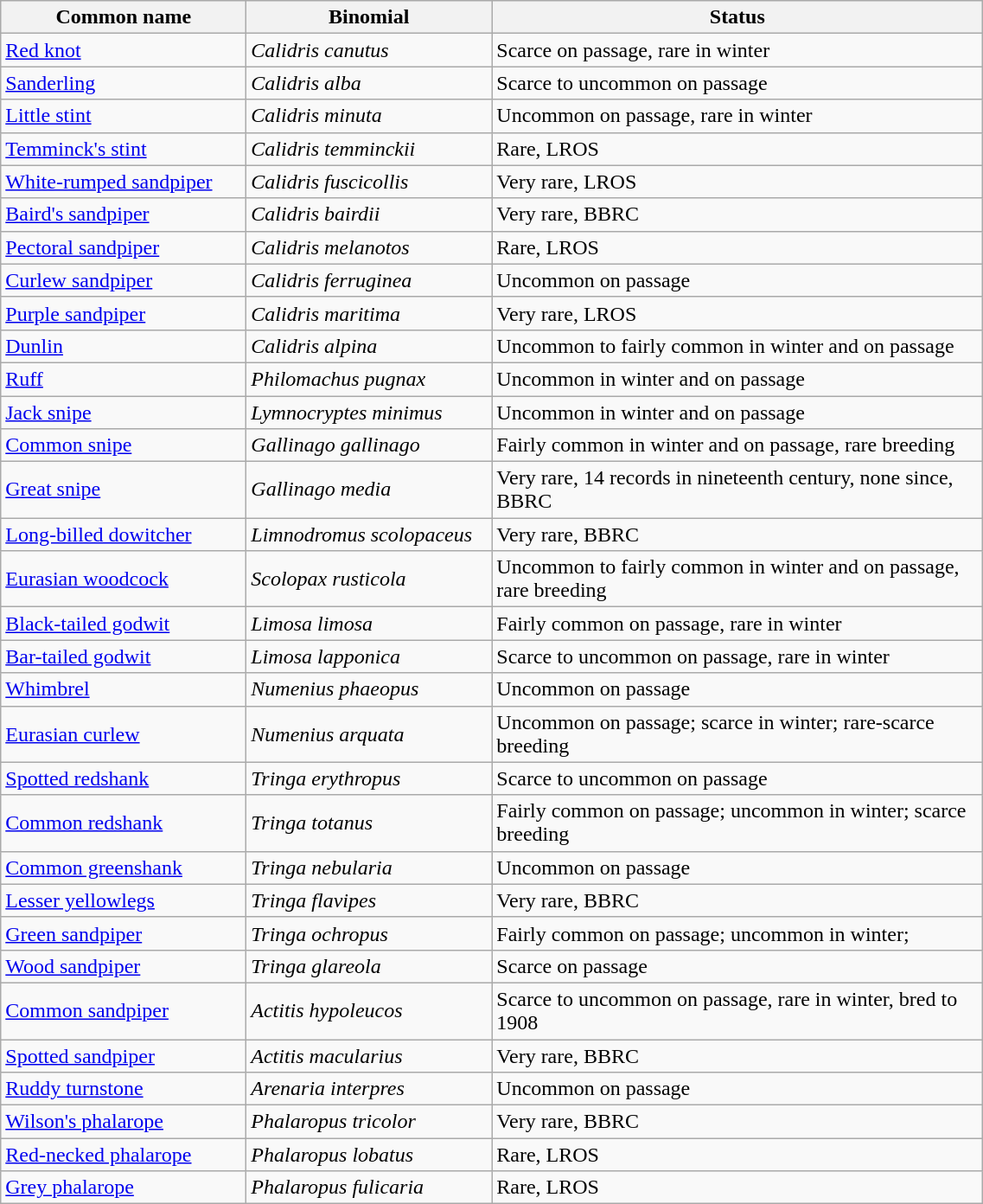<table width=60% class="wikitable">
<tr>
<th width=25%>Common name</th>
<th width=25%>Binomial</th>
<th width=50%>Status</th>
</tr>
<tr>
<td><a href='#'>Red knot</a></td>
<td><em>Calidris canutus</em></td>
<td>Scarce on passage, rare in winter</td>
</tr>
<tr>
<td><a href='#'>Sanderling</a></td>
<td><em>Calidris alba</em></td>
<td>Scarce to uncommon on passage</td>
</tr>
<tr>
<td><a href='#'>Little stint</a></td>
<td><em>Calidris minuta</em></td>
<td>Uncommon on passage, rare in winter</td>
</tr>
<tr>
<td><a href='#'>Temminck's stint</a></td>
<td><em>Calidris temminckii</em></td>
<td>Rare, LROS</td>
</tr>
<tr>
<td><a href='#'>White-rumped sandpiper</a></td>
<td><em>Calidris fuscicollis</em></td>
<td>Very rare, LROS</td>
</tr>
<tr>
<td><a href='#'>Baird's sandpiper</a></td>
<td><em>Calidris bairdii</em></td>
<td>Very rare, BBRC</td>
</tr>
<tr>
<td><a href='#'>Pectoral sandpiper</a></td>
<td><em>Calidris melanotos</em></td>
<td>Rare, LROS</td>
</tr>
<tr>
<td><a href='#'>Curlew sandpiper</a></td>
<td><em>Calidris ferruginea</em></td>
<td>Uncommon on passage</td>
</tr>
<tr>
<td><a href='#'>Purple sandpiper</a></td>
<td><em>Calidris maritima</em></td>
<td>Very rare, LROS</td>
</tr>
<tr>
<td><a href='#'>Dunlin</a></td>
<td><em>Calidris alpina</em></td>
<td>Uncommon to fairly common in winter and on passage</td>
</tr>
<tr>
<td><a href='#'>Ruff</a></td>
<td><em>Philomachus pugnax</em></td>
<td>Uncommon in winter and on passage</td>
</tr>
<tr>
<td><a href='#'>Jack snipe</a></td>
<td><em>Lymnocryptes minimus</em></td>
<td>Uncommon in winter and on passage</td>
</tr>
<tr>
<td><a href='#'>Common snipe</a></td>
<td><em>Gallinago gallinago</em></td>
<td>Fairly common in winter and on passage, rare breeding</td>
</tr>
<tr>
<td><a href='#'>Great snipe</a></td>
<td><em>Gallinago media</em></td>
<td>Very rare, 14 records in nineteenth century, none since, BBRC</td>
</tr>
<tr>
<td><a href='#'>Long-billed dowitcher</a></td>
<td><em>Limnodromus scolopaceus</em></td>
<td>Very rare, BBRC</td>
</tr>
<tr>
<td><a href='#'>Eurasian woodcock</a></td>
<td><em>Scolopax rusticola</em></td>
<td>Uncommon to fairly common in winter and on passage, rare breeding</td>
</tr>
<tr>
<td><a href='#'>Black-tailed godwit</a></td>
<td><em>Limosa limosa</em></td>
<td>Fairly common on passage, rare in winter</td>
</tr>
<tr>
<td><a href='#'>Bar-tailed godwit</a></td>
<td><em>Limosa lapponica</em></td>
<td>Scarce to uncommon on passage, rare in winter</td>
</tr>
<tr>
<td><a href='#'>Whimbrel</a></td>
<td><em>Numenius phaeopus</em></td>
<td>Uncommon on passage</td>
</tr>
<tr>
<td><a href='#'>Eurasian curlew</a></td>
<td><em>Numenius arquata</em></td>
<td>Uncommon on passage; scarce in winter; rare-scarce breeding</td>
</tr>
<tr>
<td><a href='#'>Spotted redshank</a></td>
<td><em>Tringa erythropus</em></td>
<td>Scarce to uncommon on passage</td>
</tr>
<tr>
<td><a href='#'>Common redshank</a></td>
<td><em>Tringa totanus</em></td>
<td>Fairly common on passage; uncommon in winter; scarce breeding</td>
</tr>
<tr>
<td><a href='#'>Common greenshank</a></td>
<td><em>Tringa nebularia</em></td>
<td>Uncommon on passage</td>
</tr>
<tr>
<td><a href='#'>Lesser yellowlegs</a></td>
<td><em>Tringa flavipes</em></td>
<td>Very rare, BBRC</td>
</tr>
<tr>
<td><a href='#'>Green sandpiper</a></td>
<td><em>Tringa ochropus</em></td>
<td>Fairly common on passage; uncommon in winter;</td>
</tr>
<tr>
<td><a href='#'>Wood sandpiper</a></td>
<td><em>Tringa glareola</em></td>
<td>Scarce on passage</td>
</tr>
<tr>
<td><a href='#'>Common sandpiper</a></td>
<td><em>Actitis hypoleucos</em></td>
<td>Scarce to uncommon on passage, rare in winter, bred to 1908</td>
</tr>
<tr>
<td><a href='#'>Spotted sandpiper</a></td>
<td><em>Actitis macularius</em></td>
<td>Very rare, BBRC</td>
</tr>
<tr>
<td><a href='#'>Ruddy turnstone</a></td>
<td><em>Arenaria interpres</em></td>
<td>Uncommon on passage</td>
</tr>
<tr>
<td><a href='#'>Wilson's phalarope</a></td>
<td><em>Phalaropus tricolor</em></td>
<td>Very rare, BBRC</td>
</tr>
<tr>
<td><a href='#'>Red-necked phalarope</a></td>
<td><em>Phalaropus lobatus</em></td>
<td>Rare, LROS</td>
</tr>
<tr>
<td><a href='#'>Grey phalarope</a></td>
<td><em>Phalaropus fulicaria</em></td>
<td>Rare, LROS</td>
</tr>
</table>
